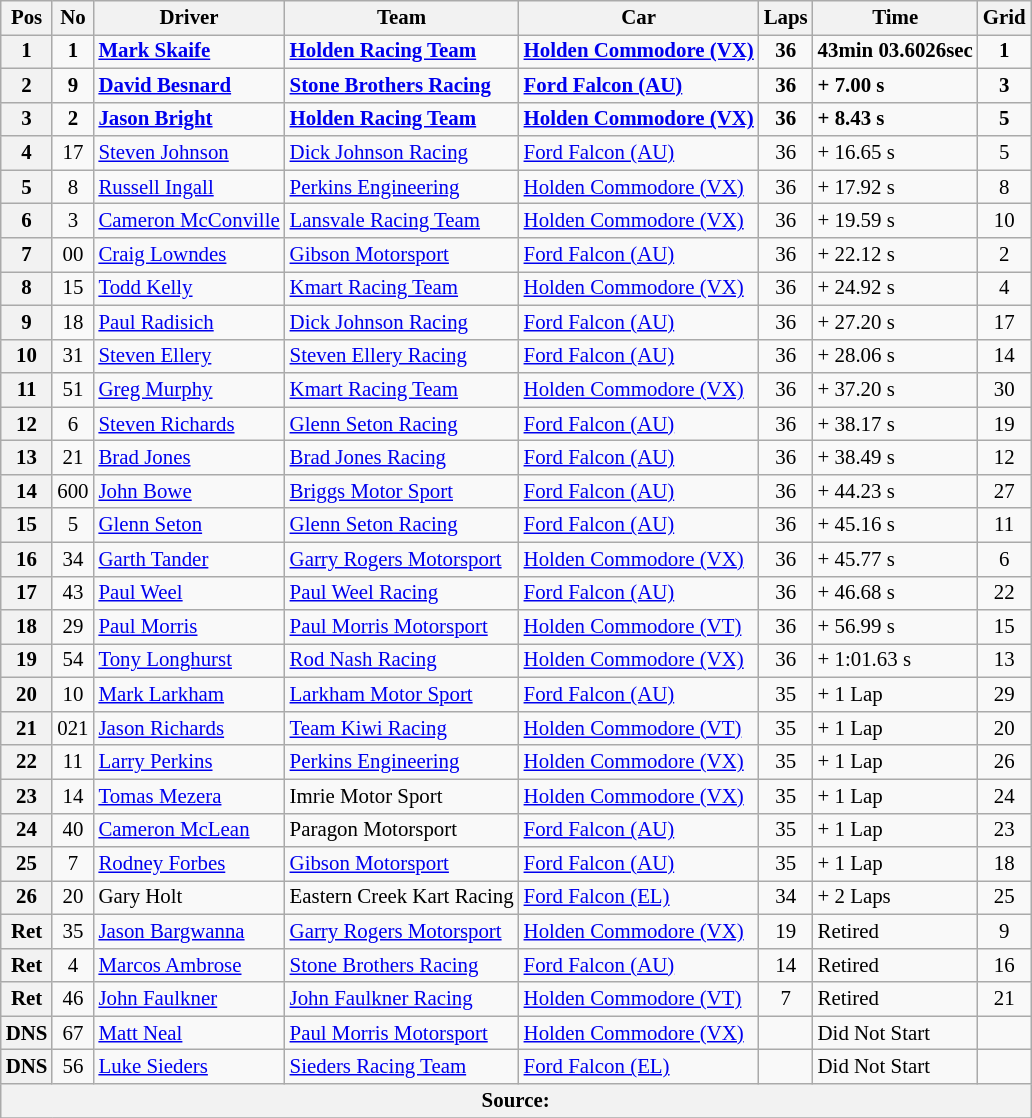<table class="wikitable" style="font-size: 87%;">
<tr>
<th>Pos</th>
<th>No</th>
<th>Driver</th>
<th>Team</th>
<th>Car</th>
<th>Laps</th>
<th>Time</th>
<th>Grid</th>
</tr>
<tr>
<th>1</th>
<td align=center><strong>1</strong></td>
<td><strong> <a href='#'>Mark Skaife</a></strong></td>
<td><strong><a href='#'>Holden Racing Team</a></strong></td>
<td><strong><a href='#'>Holden Commodore (VX)</a></strong></td>
<td align=center><strong>36</strong></td>
<td><strong>43min 03.6026sec</strong></td>
<td align=center><strong>1</strong></td>
</tr>
<tr>
<th>2</th>
<td align=center><strong>9</strong></td>
<td><strong> <a href='#'>David Besnard</a></strong></td>
<td><strong><a href='#'>Stone Brothers Racing</a></strong></td>
<td><strong><a href='#'>Ford Falcon (AU)</a></strong></td>
<td align=center><strong>36</strong></td>
<td><strong>+ 7.00 s</strong></td>
<td align=center><strong>3</strong></td>
</tr>
<tr>
<th>3</th>
<td align=center><strong>2</strong></td>
<td><strong> <a href='#'>Jason Bright</a></strong></td>
<td><strong><a href='#'>Holden Racing Team</a></strong></td>
<td><strong><a href='#'>Holden Commodore (VX)</a></strong></td>
<td align=center><strong>36</strong></td>
<td><strong>+ 8.43 s</strong></td>
<td align=center><strong>5</strong></td>
</tr>
<tr>
<th>4</th>
<td align=center>17</td>
<td> <a href='#'>Steven Johnson</a></td>
<td><a href='#'>Dick Johnson Racing</a></td>
<td><a href='#'>Ford Falcon (AU)</a></td>
<td align=center>36</td>
<td>+ 16.65 s</td>
<td align=center>5</td>
</tr>
<tr>
<th>5</th>
<td align=center>8</td>
<td> <a href='#'>Russell Ingall</a></td>
<td><a href='#'>Perkins Engineering</a></td>
<td><a href='#'>Holden Commodore (VX)</a></td>
<td align=center>36</td>
<td>+ 17.92 s</td>
<td align=center>8</td>
</tr>
<tr>
<th>6</th>
<td align=center>3</td>
<td> <a href='#'>Cameron McConville</a></td>
<td><a href='#'>Lansvale Racing Team</a></td>
<td><a href='#'>Holden Commodore (VX)</a></td>
<td align=center>36</td>
<td>+ 19.59 s</td>
<td align=center>10</td>
</tr>
<tr>
<th>7</th>
<td align=center>00</td>
<td> <a href='#'>Craig Lowndes</a></td>
<td><a href='#'>Gibson Motorsport</a></td>
<td><a href='#'>Ford Falcon (AU)</a></td>
<td align=center>36</td>
<td>+ 22.12 s</td>
<td align=center>2</td>
</tr>
<tr>
<th>8</th>
<td align=center>15</td>
<td> <a href='#'>Todd Kelly</a></td>
<td><a href='#'>Kmart Racing Team</a></td>
<td><a href='#'>Holden Commodore (VX)</a></td>
<td align=center>36</td>
<td>+ 24.92 s</td>
<td align=center>4</td>
</tr>
<tr>
<th>9</th>
<td align=center>18</td>
<td> <a href='#'>Paul Radisich</a></td>
<td><a href='#'>Dick Johnson Racing</a></td>
<td><a href='#'>Ford Falcon (AU)</a></td>
<td align=center>36</td>
<td>+ 27.20 s</td>
<td align=center>17</td>
</tr>
<tr>
<th>10</th>
<td align=center>31</td>
<td> <a href='#'>Steven Ellery</a></td>
<td><a href='#'>Steven Ellery Racing</a></td>
<td><a href='#'>Ford Falcon (AU)</a></td>
<td align=center>36</td>
<td>+ 28.06 s</td>
<td align=center>14</td>
</tr>
<tr>
<th>11</th>
<td align=center>51</td>
<td> <a href='#'>Greg Murphy</a></td>
<td><a href='#'>Kmart Racing Team</a></td>
<td><a href='#'>Holden Commodore (VX)</a></td>
<td align=center>36</td>
<td>+ 37.20 s</td>
<td align=center>30</td>
</tr>
<tr>
<th>12</th>
<td align=center>6</td>
<td> <a href='#'>Steven Richards</a></td>
<td><a href='#'>Glenn Seton Racing</a></td>
<td><a href='#'>Ford Falcon (AU)</a></td>
<td align=center>36</td>
<td>+ 38.17 s</td>
<td align=center>19</td>
</tr>
<tr>
<th>13</th>
<td align=center>21</td>
<td> <a href='#'>Brad Jones</a></td>
<td><a href='#'>Brad Jones Racing</a></td>
<td><a href='#'>Ford Falcon (AU)</a></td>
<td align=center>36</td>
<td>+ 38.49 s</td>
<td align=center>12</td>
</tr>
<tr>
<th>14</th>
<td align=center>600</td>
<td> <a href='#'>John Bowe</a></td>
<td><a href='#'>Briggs Motor Sport</a></td>
<td><a href='#'>Ford Falcon (AU)</a></td>
<td align=center>36</td>
<td>+ 44.23 s</td>
<td align=center>27</td>
</tr>
<tr>
<th>15</th>
<td align=center>5</td>
<td> <a href='#'>Glenn Seton</a></td>
<td><a href='#'>Glenn Seton Racing</a></td>
<td><a href='#'>Ford Falcon (AU)</a></td>
<td align=center>36</td>
<td>+ 45.16 s</td>
<td align=center>11</td>
</tr>
<tr>
<th>16 </th>
<td align=center>34</td>
<td> <a href='#'>Garth Tander</a></td>
<td><a href='#'>Garry Rogers Motorsport</a></td>
<td><a href='#'>Holden Commodore (VX)</a></td>
<td align=center>36</td>
<td>+ 45.77 s</td>
<td align=center>6</td>
</tr>
<tr>
<th>17</th>
<td align=center>43</td>
<td> <a href='#'>Paul Weel</a></td>
<td><a href='#'>Paul Weel Racing</a></td>
<td><a href='#'>Ford Falcon (AU)</a></td>
<td align=center>36</td>
<td>+ 46.68 s</td>
<td align=center>22</td>
</tr>
<tr>
<th>18</th>
<td align=center>29</td>
<td> <a href='#'>Paul Morris</a></td>
<td><a href='#'>Paul Morris Motorsport</a></td>
<td><a href='#'>Holden Commodore (VT)</a></td>
<td align=center>36</td>
<td>+ 56.99 s</td>
<td align=center>15</td>
</tr>
<tr>
<th>19</th>
<td align=center>54</td>
<td> <a href='#'>Tony Longhurst</a></td>
<td><a href='#'>Rod Nash Racing</a></td>
<td><a href='#'>Holden Commodore (VX)</a></td>
<td align=center>36</td>
<td>+ 1:01.63 s</td>
<td align=center>13</td>
</tr>
<tr>
<th>20</th>
<td align=center>10</td>
<td> <a href='#'>Mark Larkham</a></td>
<td><a href='#'>Larkham Motor Sport</a></td>
<td><a href='#'>Ford Falcon (AU)</a></td>
<td align=center>35</td>
<td>+ 1 Lap</td>
<td align=center>29</td>
</tr>
<tr>
<th>21</th>
<td align=center>021</td>
<td> <a href='#'>Jason Richards</a></td>
<td><a href='#'>Team Kiwi Racing</a></td>
<td><a href='#'>Holden Commodore (VT)</a></td>
<td align=center>35</td>
<td>+ 1 Lap</td>
<td align=center>20</td>
</tr>
<tr>
<th>22</th>
<td align=center>11</td>
<td> <a href='#'>Larry Perkins</a></td>
<td><a href='#'>Perkins Engineering</a></td>
<td><a href='#'>Holden Commodore (VX)</a></td>
<td align=center>35</td>
<td>+ 1 Lap</td>
<td align=center>26</td>
</tr>
<tr>
<th>23</th>
<td align=center>14</td>
<td> <a href='#'>Tomas Mezera</a></td>
<td>Imrie Motor Sport</td>
<td><a href='#'>Holden Commodore (VX)</a></td>
<td align=center>35</td>
<td>+ 1 Lap</td>
<td align=center>24</td>
</tr>
<tr>
<th>24</th>
<td align=center>40</td>
<td> <a href='#'>Cameron McLean</a></td>
<td>Paragon Motorsport</td>
<td><a href='#'>Ford Falcon (AU)</a></td>
<td align=center>35</td>
<td>+ 1 Lap</td>
<td align=center>23</td>
</tr>
<tr>
<th>25</th>
<td align=center>7</td>
<td> <a href='#'>Rodney Forbes</a></td>
<td><a href='#'>Gibson Motorsport</a></td>
<td><a href='#'>Ford Falcon (AU)</a></td>
<td align=center>35</td>
<td>+ 1 Lap</td>
<td align=center>18</td>
</tr>
<tr>
<th>26</th>
<td align=center>20</td>
<td> Gary Holt</td>
<td>Eastern Creek Kart Racing</td>
<td><a href='#'>Ford Falcon (EL)</a></td>
<td align=center>34</td>
<td>+ 2 Laps</td>
<td align=center>25</td>
</tr>
<tr>
<th>Ret</th>
<td align=center>35</td>
<td> <a href='#'>Jason Bargwanna</a></td>
<td><a href='#'>Garry Rogers Motorsport</a></td>
<td><a href='#'>Holden Commodore (VX)</a></td>
<td align=center>19</td>
<td>Retired</td>
<td align=center>9</td>
</tr>
<tr>
<th>Ret</th>
<td align=center>4</td>
<td> <a href='#'>Marcos Ambrose</a></td>
<td><a href='#'>Stone Brothers Racing</a></td>
<td><a href='#'>Ford Falcon (AU)</a></td>
<td align=center>14</td>
<td>Retired</td>
<td align=center>16</td>
</tr>
<tr>
<th>Ret</th>
<td align=center>46</td>
<td> <a href='#'>John Faulkner</a></td>
<td><a href='#'>John Faulkner Racing</a></td>
<td><a href='#'>Holden Commodore (VT)</a></td>
<td align=center>7</td>
<td>Retired</td>
<td align=center>21</td>
</tr>
<tr>
<th>DNS</th>
<td align=center>67</td>
<td> <a href='#'>Matt Neal</a></td>
<td><a href='#'>Paul Morris Motorsport</a></td>
<td><a href='#'>Holden Commodore (VX)</a></td>
<td align=center></td>
<td>Did Not Start</td>
<td align=center></td>
</tr>
<tr>
<th>DNS</th>
<td align=center>56</td>
<td> <a href='#'>Luke Sieders</a></td>
<td><a href='#'>Sieders Racing Team</a></td>
<td><a href='#'>Ford Falcon (EL)</a></td>
<td align=center></td>
<td>Did Not Start</td>
<td align=center></td>
</tr>
<tr>
<th colspan=8>Source:</th>
</tr>
<tr>
</tr>
</table>
